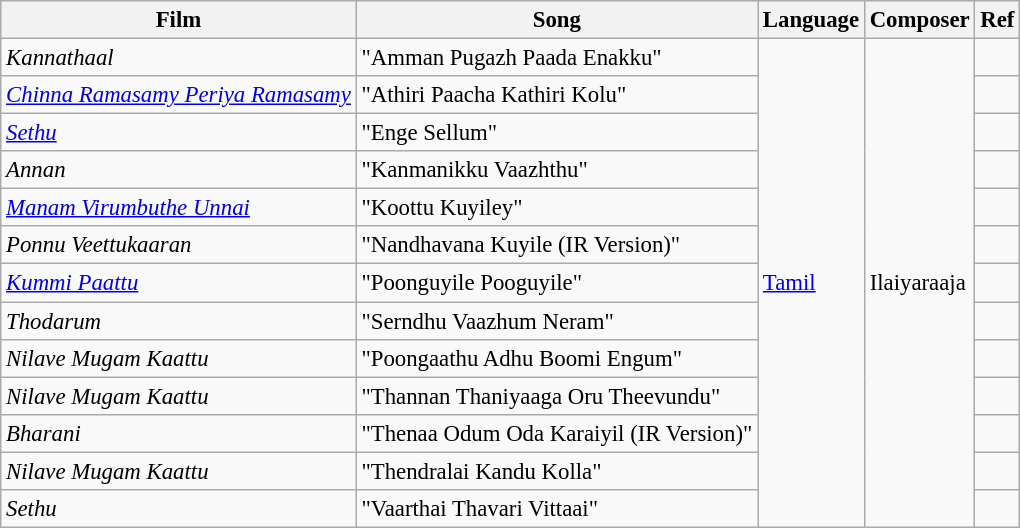<table class="wikitable sortable" style="font-size:95%;">
<tr>
<th>Film</th>
<th>Song</th>
<th>Language</th>
<th>Composer</th>
<th>Ref</th>
</tr>
<tr>
<td><em>Kannathaal</em></td>
<td>"Amman Pugazh Paada Enakku"</td>
<td rowspan="13"><a href='#'>Tamil</a></td>
<td rowspan="13">Ilaiyaraaja</td>
<td></td>
</tr>
<tr>
<td><em><a href='#'>Chinna Ramasamy Periya Ramasamy</a></em></td>
<td>"Athiri Paacha Kathiri Kolu"</td>
<td></td>
</tr>
<tr>
<td><em><a href='#'>Sethu</a></em></td>
<td>"Enge Sellum"</td>
<td></td>
</tr>
<tr>
<td><em>Annan</em></td>
<td>"Kanmanikku Vaazhthu"</td>
<td></td>
</tr>
<tr>
<td><em><a href='#'>Manam Virumbuthe Unnai</a></em></td>
<td>"Koottu Kuyiley"</td>
<td></td>
</tr>
<tr>
<td><em>Ponnu Veettukaaran</em></td>
<td>"Nandhavana Kuyile (IR Version)"</td>
<td></td>
</tr>
<tr>
<td><em><a href='#'>Kummi Paattu</a></em></td>
<td>"Poonguyile Pooguyile"</td>
<td></td>
</tr>
<tr>
<td><em>Thodarum</em></td>
<td>"Serndhu Vaazhum Neram"</td>
<td></td>
</tr>
<tr>
<td><em>Nilave Mugam Kaattu</em></td>
<td>"Poongaathu Adhu Boomi Engum"</td>
<td></td>
</tr>
<tr>
<td><em>Nilave Mugam Kaattu</em></td>
<td>"Thannan Thaniyaaga Oru Theevundu"</td>
<td></td>
</tr>
<tr>
<td><em>Bharani</em></td>
<td>"Thenaa Odum Oda Karaiyil (IR Version)"</td>
<td></td>
</tr>
<tr>
<td><em>Nilave Mugam Kaattu</em></td>
<td>"Thendralai Kandu Kolla"</td>
<td></td>
</tr>
<tr>
<td><em>Sethu</em></td>
<td>"Vaarthai Thavari Vittaai"</td>
<td></td>
</tr>
</table>
